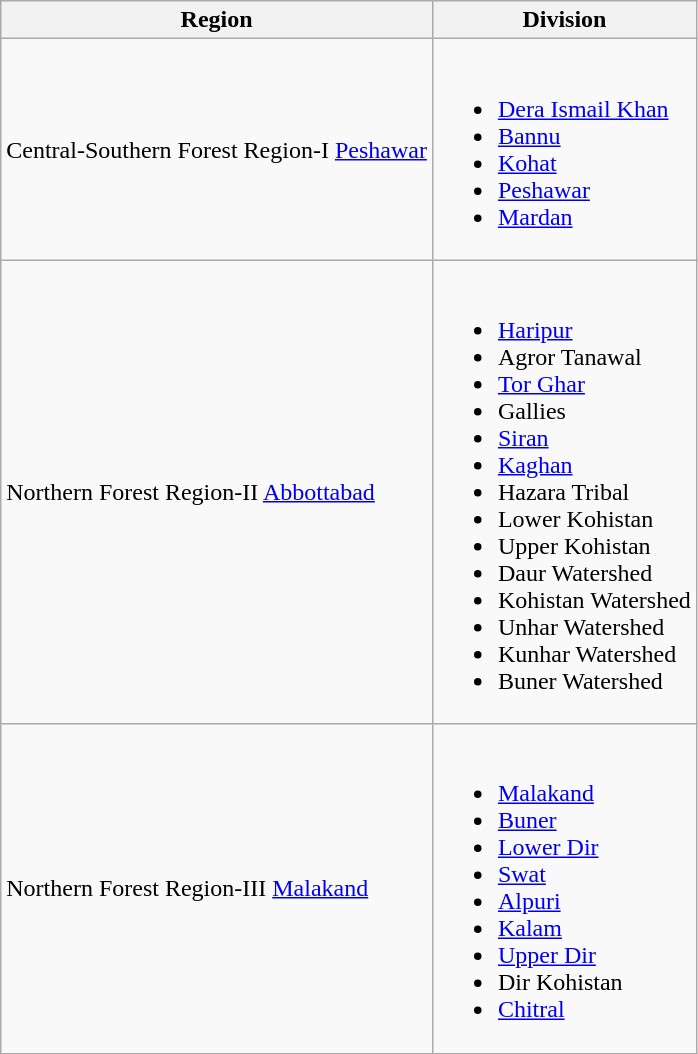<table class="wikitable sortable">
<tr>
<th>Region</th>
<th>Division</th>
</tr>
<tr>
<td>Central-Southern Forest Region-I <a href='#'>Peshawar</a></td>
<td><br><ul><li><a href='#'>Dera Ismail Khan</a></li><li><a href='#'>Bannu</a></li><li><a href='#'>Kohat</a></li><li><a href='#'>Peshawar</a></li><li><a href='#'>Mardan</a></li></ul></td>
</tr>
<tr>
<td>Northern Forest Region-II <a href='#'>Abbottabad</a></td>
<td><br><ul><li><a href='#'>Haripur</a></li><li>Agror Tanawal</li><li><a href='#'>Tor Ghar</a></li><li>Gallies</li><li><a href='#'>Siran</a></li><li><a href='#'>Kaghan</a></li><li>Hazara Tribal</li><li>Lower Kohistan</li><li>Upper Kohistan</li><li>Daur Watershed</li><li>Kohistan Watershed</li><li>Unhar Watershed</li><li>Kunhar Watershed</li><li>Buner Watershed</li></ul></td>
</tr>
<tr>
<td>Northern Forest Region-III <a href='#'>Malakand</a></td>
<td><br><ul><li><a href='#'>Malakand</a></li><li><a href='#'>Buner</a></li><li><a href='#'>Lower Dir</a></li><li><a href='#'>Swat</a></li><li><a href='#'>Alpuri</a></li><li><a href='#'>Kalam</a></li><li><a href='#'>Upper Dir</a></li><li>Dir Kohistan</li><li><a href='#'>Chitral</a></li></ul></td>
</tr>
</table>
